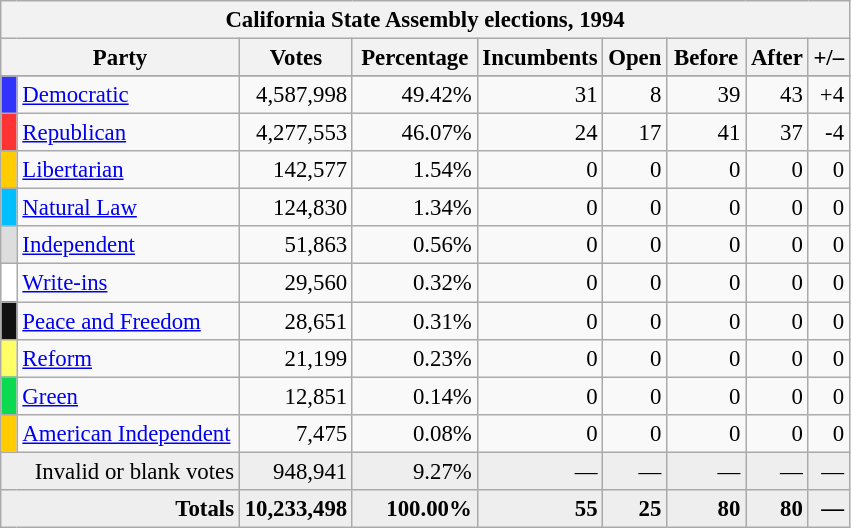<table class="wikitable" style="font-size:95%;">
<tr>
<th colspan="9">California State Assembly elections, 1994</th>
</tr>
<tr>
<th colspan=2 style="width: 10em">Party</th>
<th style="width: 4em">Votes</th>
<th style="width: 5em">Percentage</th>
<th style="width: 5em">Incumbents</th>
<th style="width: 2em">Open</th>
<th style="width: 3em">Before</th>
<th style="width: 2em">After</th>
<th style="width: 1em">+/–</th>
</tr>
<tr>
</tr>
<tr>
<th style="background-color:#3333FF; width: 3px"></th>
<td style="width: 130px"><a href='#'>Democratic</a></td>
<td align="right">4,587,998</td>
<td align="right">49.42%</td>
<td align="right">31</td>
<td align="right">8</td>
<td align="right">39</td>
<td align="right">43</td>
<td align="right">+4</td>
</tr>
<tr>
<th style="background-color:#FF3333; width: 3px"></th>
<td style="width: 130px"><a href='#'>Republican</a></td>
<td align="right">4,277,553</td>
<td align="right">46.07%</td>
<td align="right">24</td>
<td align="right">17</td>
<td align="right">41</td>
<td align="right">37</td>
<td align="right">-4</td>
</tr>
<tr>
<th style="background-color:#FFCC00; width: 3px"></th>
<td style="width: 130px"><a href='#'>Libertarian</a></td>
<td align="right">142,577</td>
<td align="right">1.54%</td>
<td align="right">0</td>
<td align="right">0</td>
<td align="right">0</td>
<td align="right">0</td>
<td align="right">0</td>
</tr>
<tr>
<th style="background-color:#00BFFF; width: 3px"></th>
<td style="width: 130px"><a href='#'>Natural Law</a></td>
<td align="right">124,830</td>
<td align="right">1.34%</td>
<td align="right">0</td>
<td align="right">0</td>
<td align="right">0</td>
<td align="right">0</td>
<td align="right">0</td>
</tr>
<tr>
<th style="background-color:#DDDDDD; width: 3px"></th>
<td style="width: 130px"><a href='#'>Independent</a></td>
<td align="right">51,863</td>
<td align="right">0.56%</td>
<td align="right">0</td>
<td align="right">0</td>
<td align="right">0</td>
<td align="right">0</td>
<td align="right">0</td>
</tr>
<tr>
<th style="background-color:#FFFFFF; width: 3px"></th>
<td style="width: 130px"><a href='#'>Write-ins</a></td>
<td align="right">29,560</td>
<td align="right">0.32%</td>
<td align="right">0</td>
<td align="right">0</td>
<td align="right">0</td>
<td align="right">0</td>
<td align="right">0</td>
</tr>
<tr>
<th style="background-color:#111111; width: 3px"></th>
<td style="width: 130px"><a href='#'>Peace and Freedom</a></td>
<td align="right">28,651</td>
<td align="right">0.31%</td>
<td align="right">0</td>
<td align="right">0</td>
<td align="right">0</td>
<td align="right">0</td>
<td align="right">0</td>
</tr>
<tr>
<th style="background-color:#FFFF66; width: 3px"></th>
<td style="width: 130px"><a href='#'>Reform</a></td>
<td align="right">21,199</td>
<td align="right">0.23%</td>
<td align="right">0</td>
<td align="right">0</td>
<td align="right">0</td>
<td align="right">0</td>
<td align="right">0</td>
</tr>
<tr>
<th style="background-color:#0BDA51; width: 3px"></th>
<td style="width: 130px"><a href='#'>Green</a></td>
<td align="right">12,851</td>
<td align="right">0.14%</td>
<td align="right">0</td>
<td align="right">0</td>
<td align="right">0</td>
<td align="right">0</td>
<td align="right">0</td>
</tr>
<tr>
<th style="background-color:#FFCC00; width: 3px"></th>
<td style="width: 130px"><a href='#'>American Independent</a></td>
<td align="right">7,475</td>
<td align="right">0.08%</td>
<td align="right">0</td>
<td align="right">0</td>
<td align="right">0</td>
<td align="right">0</td>
<td align="right">0</td>
</tr>
<tr bgcolor="#EEEEEE">
<td colspan="2" align="right">Invalid or blank votes</td>
<td align="right">948,941</td>
<td align="right">9.27%</td>
<td align="right">—</td>
<td align="right">—</td>
<td align="right">—</td>
<td align="right">—</td>
<td align="right">—</td>
</tr>
<tr bgcolor="#EEEEEE">
<td colspan="2" align="right"><strong>Totals</strong></td>
<td align="right"><strong>10,233,498</strong></td>
<td align="right"><strong>100.00%</strong></td>
<td align="right"><strong>55</strong></td>
<td align="right"><strong>25</strong></td>
<td align="right"><strong>80</strong></td>
<td align="right"><strong>80</strong></td>
<td align="right"><strong>—</strong></td>
</tr>
</table>
